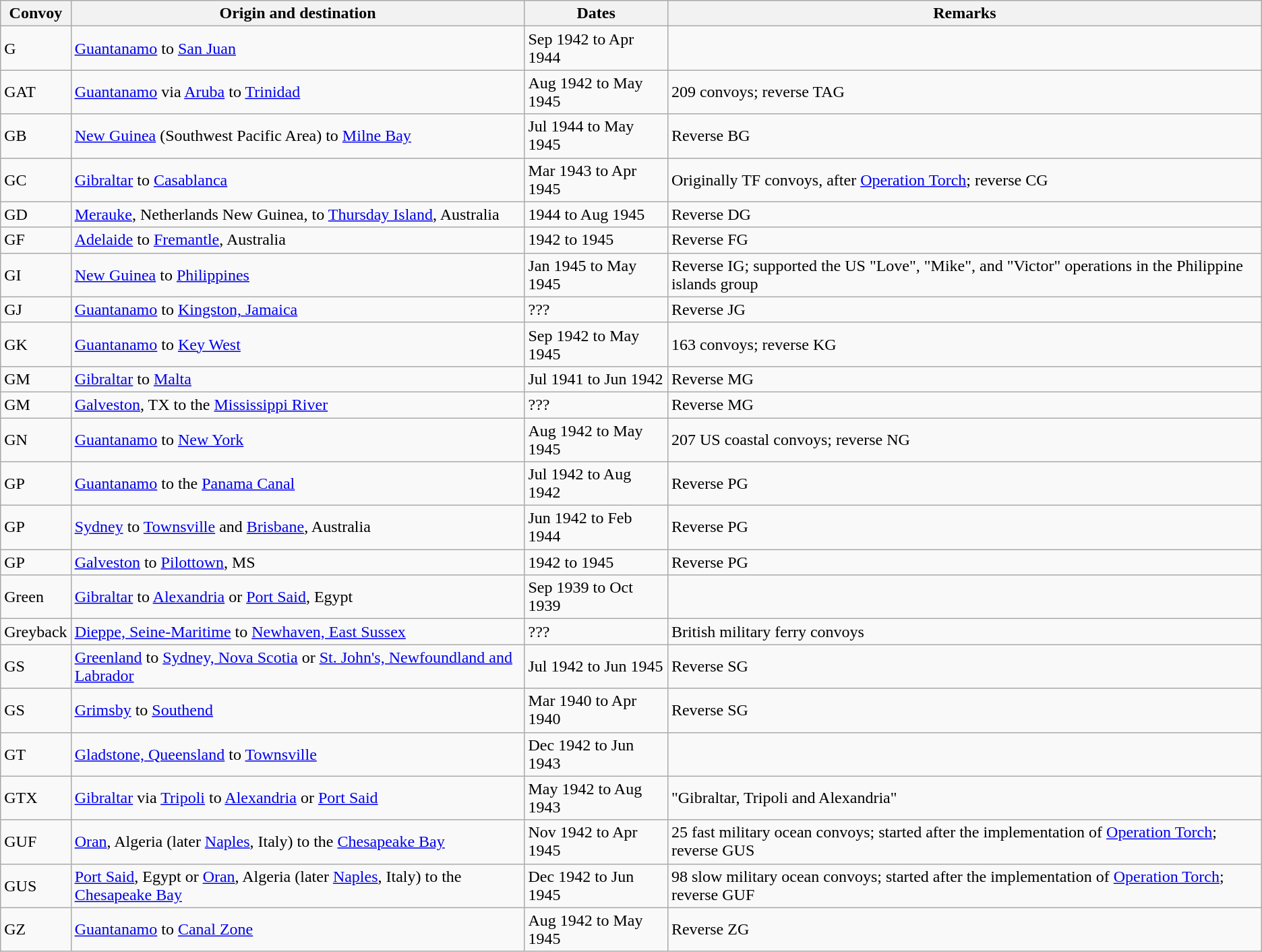<table class="wikitable">
<tr>
<th>Convoy</th>
<th>Origin and destination</th>
<th>Dates</th>
<th>Remarks</th>
</tr>
<tr>
<td>G</td>
<td><a href='#'>Guantanamo</a> to <a href='#'>San Juan</a></td>
<td>Sep 1942 to Apr 1944</td>
<td></td>
</tr>
<tr>
<td>GAT</td>
<td><a href='#'>Guantanamo</a> via <a href='#'>Aruba</a> to <a href='#'>Trinidad</a></td>
<td>Aug 1942 to May 1945</td>
<td>209 convoys; reverse TAG</td>
</tr>
<tr>
<td>GB</td>
<td><a href='#'>New Guinea</a> (Southwest Pacific Area) to <a href='#'>Milne Bay</a></td>
<td>Jul 1944 to May 1945</td>
<td>Reverse BG</td>
</tr>
<tr>
<td>GC</td>
<td><a href='#'>Gibraltar</a> to <a href='#'>Casablanca</a></td>
<td>Mar 1943 to Apr 1945</td>
<td>Originally TF convoys, after <a href='#'>Operation Torch</a>; reverse CG</td>
</tr>
<tr>
<td>GD</td>
<td><a href='#'>Merauke</a>, Netherlands New Guinea, to <a href='#'>Thursday Island</a>, Australia</td>
<td>1944 to Aug 1945</td>
<td>Reverse DG</td>
</tr>
<tr>
<td>GF</td>
<td><a href='#'>Adelaide</a> to <a href='#'>Fremantle</a>, Australia</td>
<td>1942 to 1945</td>
<td>Reverse FG</td>
</tr>
<tr>
<td>GI</td>
<td><a href='#'>New Guinea</a> to <a href='#'>Philippines</a></td>
<td>Jan 1945 to May 1945</td>
<td>Reverse IG; supported the US "Love", "Mike", and "Victor" operations in the Philippine islands group</td>
</tr>
<tr>
<td>GJ</td>
<td><a href='#'>Guantanamo</a> to <a href='#'>Kingston, Jamaica</a></td>
<td>???</td>
<td>Reverse JG</td>
</tr>
<tr>
<td>GK</td>
<td><a href='#'>Guantanamo</a> to <a href='#'>Key West</a></td>
<td>Sep 1942 to May 1945</td>
<td>163 convoys; reverse KG</td>
</tr>
<tr>
<td>GM</td>
<td><a href='#'>Gibraltar</a> to <a href='#'>Malta</a></td>
<td>Jul 1941 to Jun 1942</td>
<td>Reverse MG</td>
</tr>
<tr>
<td>GM</td>
<td><a href='#'>Galveston</a>, TX to the <a href='#'>Mississippi River</a></td>
<td>???</td>
<td>Reverse MG</td>
</tr>
<tr>
<td>GN</td>
<td><a href='#'>Guantanamo</a> to <a href='#'>New York</a></td>
<td>Aug 1942 to May 1945</td>
<td>207 US coastal convoys; reverse NG</td>
</tr>
<tr>
<td>GP</td>
<td><a href='#'>Guantanamo</a> to the <a href='#'>Panama Canal</a></td>
<td>Jul 1942 to Aug 1942</td>
<td>Reverse PG</td>
</tr>
<tr>
<td>GP</td>
<td><a href='#'>Sydney</a> to <a href='#'>Townsville</a> and <a href='#'>Brisbane</a>, Australia</td>
<td>Jun 1942 to Feb 1944</td>
<td>Reverse PG</td>
</tr>
<tr>
<td>GP</td>
<td><a href='#'>Galveston</a> to <a href='#'>Pilottown</a>, MS</td>
<td>1942 to 1945</td>
<td>Reverse PG</td>
</tr>
<tr>
<td>Green</td>
<td><a href='#'>Gibraltar</a> to <a href='#'>Alexandria</a> or <a href='#'>Port Said</a>, Egypt</td>
<td>Sep 1939 to Oct 1939</td>
<td></td>
</tr>
<tr>
<td>Greyback</td>
<td><a href='#'>Dieppe, Seine-Maritime</a> to <a href='#'>Newhaven, East Sussex</a></td>
<td>???</td>
<td>British military ferry convoys</td>
</tr>
<tr>
<td>GS</td>
<td><a href='#'>Greenland</a> to <a href='#'>Sydney, Nova Scotia</a> or <a href='#'>St. John's, Newfoundland and Labrador</a></td>
<td>Jul 1942 to Jun 1945</td>
<td>Reverse SG</td>
</tr>
<tr>
<td>GS</td>
<td><a href='#'>Grimsby</a> to <a href='#'>Southend</a></td>
<td>Mar 1940 to Apr 1940</td>
<td>Reverse SG</td>
</tr>
<tr>
<td>GT</td>
<td><a href='#'>Gladstone, Queensland</a> to <a href='#'>Townsville</a></td>
<td>Dec 1942 to Jun 1943</td>
<td></td>
</tr>
<tr>
<td>GTX</td>
<td><a href='#'>Gibraltar</a> via <a href='#'>Tripoli</a> to <a href='#'>Alexandria</a> or <a href='#'>Port Said</a></td>
<td>May 1942 to Aug 1943</td>
<td>"Gibraltar, Tripoli and Alexandria"</td>
</tr>
<tr>
<td>GUF</td>
<td><a href='#'>Oran</a>, Algeria (later <a href='#'>Naples</a>, Italy) to the <a href='#'>Chesapeake Bay</a></td>
<td>Nov 1942 to Apr 1945</td>
<td>25 fast military ocean convoys; started after the implementation of <a href='#'>Operation Torch</a>; reverse GUS</td>
</tr>
<tr>
<td>GUS</td>
<td><a href='#'>Port Said</a>, Egypt or <a href='#'>Oran</a>, Algeria (later <a href='#'>Naples</a>, Italy) to the <a href='#'>Chesapeake Bay</a></td>
<td>Dec 1942 to Jun 1945</td>
<td>98 slow military ocean convoys; started after the implementation of <a href='#'>Operation Torch</a>; reverse GUF</td>
</tr>
<tr>
<td>GZ</td>
<td><a href='#'>Guantanamo</a> to <a href='#'>Canal Zone</a></td>
<td>Aug 1942 to May 1945</td>
<td>Reverse ZG</td>
</tr>
</table>
